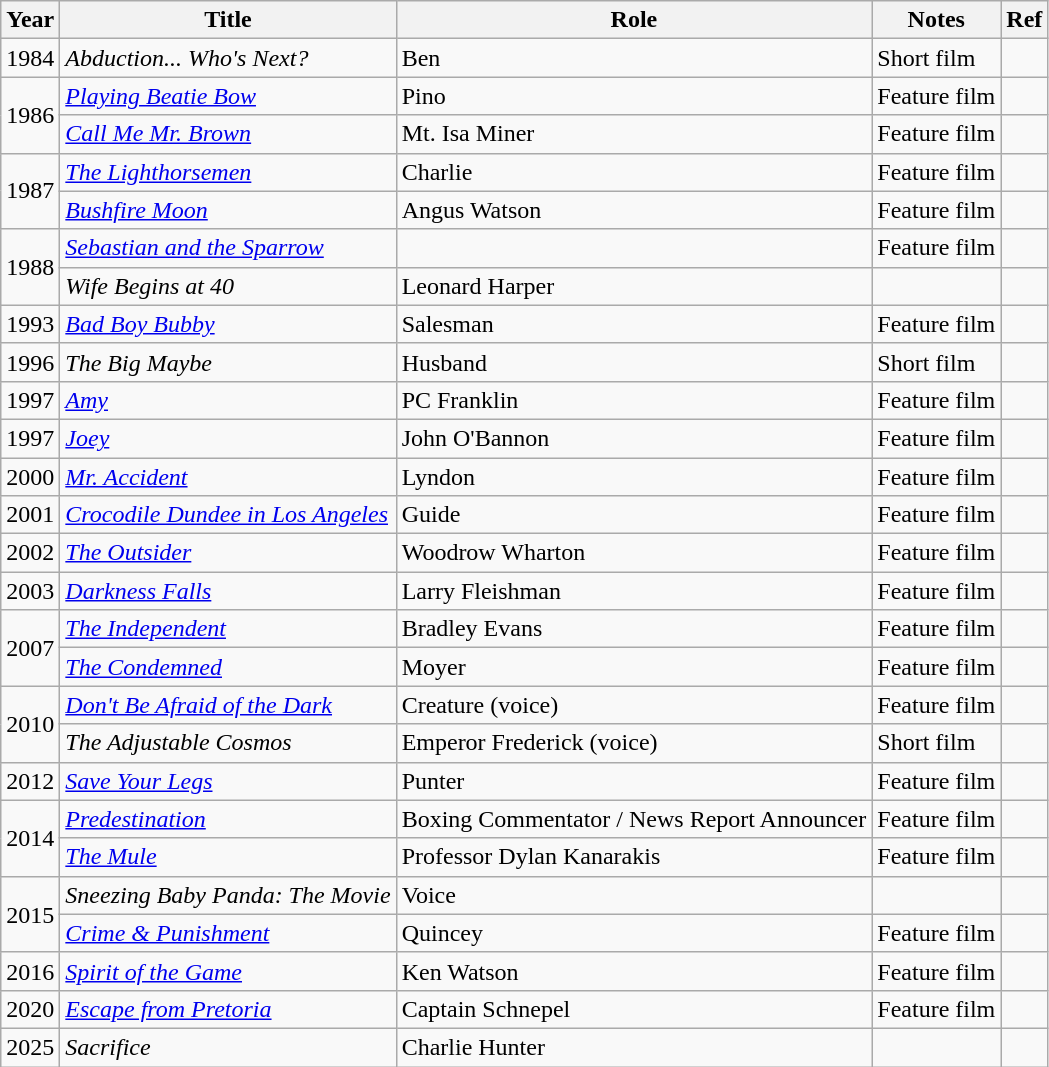<table class="wikitable sortable">
<tr>
<th>Year</th>
<th>Title</th>
<th>Role</th>
<th>Notes</th>
<th>Ref</th>
</tr>
<tr>
<td>1984</td>
<td><em>Abduction... Who's Next?</em></td>
<td>Ben</td>
<td>Short film</td>
<td></td>
</tr>
<tr>
<td rowspan="2">1986</td>
<td><em><a href='#'>Playing Beatie Bow</a></em></td>
<td>Pino</td>
<td>Feature film</td>
<td></td>
</tr>
<tr>
<td><em><a href='#'>Call Me Mr. Brown</a></em></td>
<td>Mt. Isa Miner</td>
<td>Feature film</td>
<td></td>
</tr>
<tr>
<td rowspan="2">1987</td>
<td><em><a href='#'>The Lighthorsemen</a></em></td>
<td>Charlie</td>
<td>Feature film</td>
<td></td>
</tr>
<tr>
<td><em><a href='#'>Bushfire Moon</a></em></td>
<td>Angus Watson</td>
<td>Feature film</td>
<td></td>
</tr>
<tr>
<td rowspan="2">1988</td>
<td><em><a href='#'>Sebastian and the Sparrow</a></em></td>
<td></td>
<td>Feature film</td>
<td></td>
</tr>
<tr>
<td><em>Wife Begins at 40</em></td>
<td>Leonard Harper</td>
<td></td>
<td></td>
</tr>
<tr>
<td>1993</td>
<td><em><a href='#'>Bad Boy Bubby</a></em></td>
<td>Salesman</td>
<td>Feature film</td>
<td></td>
</tr>
<tr>
<td>1996</td>
<td><em>The Big Maybe</em></td>
<td>Husband</td>
<td>Short film</td>
<td></td>
</tr>
<tr>
<td>1997</td>
<td><em><a href='#'>Amy</a></em></td>
<td>PC Franklin</td>
<td>Feature film</td>
<td></td>
</tr>
<tr>
<td>1997</td>
<td><em><a href='#'>Joey</a></em></td>
<td>John O'Bannon</td>
<td>Feature film</td>
<td></td>
</tr>
<tr>
<td>2000</td>
<td><em><a href='#'>Mr. Accident</a></em></td>
<td>Lyndon</td>
<td>Feature film</td>
<td></td>
</tr>
<tr>
<td>2001</td>
<td><em><a href='#'>Crocodile Dundee in Los Angeles</a></em></td>
<td>Guide</td>
<td>Feature film</td>
<td></td>
</tr>
<tr>
<td>2002</td>
<td><em><a href='#'>The Outsider</a></em></td>
<td>Woodrow Wharton</td>
<td>Feature film</td>
<td></td>
</tr>
<tr>
<td>2003</td>
<td><em><a href='#'>Darkness Falls</a></em></td>
<td>Larry Fleishman</td>
<td>Feature film</td>
<td></td>
</tr>
<tr>
<td rowspan="2">2007</td>
<td><em><a href='#'>The Independent</a></em></td>
<td>Bradley Evans</td>
<td>Feature film</td>
<td></td>
</tr>
<tr>
<td><em><a href='#'>The Condemned</a></em></td>
<td>Moyer</td>
<td>Feature film</td>
<td></td>
</tr>
<tr>
<td rowspan="2">2010</td>
<td><em><a href='#'>Don't Be Afraid of the Dark</a></em></td>
<td>Creature (voice)</td>
<td>Feature film</td>
<td></td>
</tr>
<tr>
<td><em>The Adjustable Cosmos</em></td>
<td>Emperor Frederick (voice)</td>
<td>Short film</td>
<td></td>
</tr>
<tr>
<td>2012</td>
<td><em><a href='#'>Save Your Legs</a></em></td>
<td>Punter</td>
<td>Feature film</td>
<td></td>
</tr>
<tr>
<td rowspan="2">2014</td>
<td><em><a href='#'>Predestination</a></em></td>
<td>Boxing Commentator / News Report Announcer</td>
<td>Feature film</td>
<td></td>
</tr>
<tr>
<td><em><a href='#'>The Mule</a></em></td>
<td>Professor Dylan Kanarakis</td>
<td>Feature film</td>
<td></td>
</tr>
<tr>
<td rowspan="2">2015</td>
<td><em>Sneezing Baby Panda: The Movie</em></td>
<td>Voice</td>
<td></td>
<td></td>
</tr>
<tr>
<td><em><a href='#'>Crime & Punishment</a></em></td>
<td>Quincey</td>
<td>Feature film</td>
<td></td>
</tr>
<tr>
<td>2016</td>
<td><em><a href='#'>Spirit of the Game</a></em></td>
<td>Ken Watson</td>
<td>Feature film</td>
<td></td>
</tr>
<tr>
<td>2020</td>
<td><em><a href='#'>Escape from Pretoria</a></em></td>
<td>Captain Schnepel</td>
<td>Feature film</td>
<td></td>
</tr>
<tr>
<td>2025</td>
<td><em>Sacrifice</em></td>
<td>Charlie Hunter</td>
<td></td>
<td></td>
</tr>
</table>
